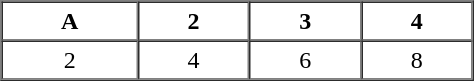<table cellspacing="0" cellpadding="3" border="1" width="25%">
<tr ---->
<th>A</th>
<th>2</th>
<th>3</th>
<th>4</th>
</tr>
<tr ---->
<td align="center">2</td>
<td align="center">4</td>
<td align="center">6</td>
<td align="center">8</td>
</tr>
</table>
